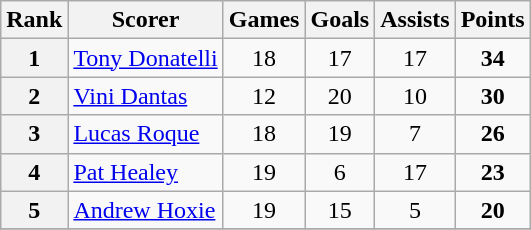<table class="wikitable">
<tr>
<th>Rank</th>
<th>Scorer</th>
<th>Games</th>
<th>Goals</th>
<th>Assists</th>
<th>Points</th>
</tr>
<tr>
<th>1</th>
<td> <a href='#'>Tony Donatelli</a></td>
<td style="text-align:center;">18</td>
<td style="text-align:center;">17</td>
<td style="text-align:center;">17</td>
<td style="text-align:center;"><strong>34</strong></td>
</tr>
<tr>
<th>2</th>
<td> <a href='#'>Vini Dantas</a></td>
<td style="text-align:center;">12</td>
<td style="text-align:center;">20</td>
<td style="text-align:center;">10</td>
<td style="text-align:center;"><strong>30</strong></td>
</tr>
<tr>
<th>3</th>
<td> <a href='#'>Lucas Roque</a></td>
<td style="text-align:center;">18</td>
<td style="text-align:center;">19</td>
<td style="text-align:center;">7</td>
<td style="text-align:center;"><strong>26</strong></td>
</tr>
<tr>
<th>4</th>
<td> <a href='#'>Pat Healey</a></td>
<td style="text-align:center;">19</td>
<td style="text-align:center;">6</td>
<td style="text-align:center;">17</td>
<td style="text-align:center;"><strong>23</strong></td>
</tr>
<tr>
<th>5</th>
<td> <a href='#'>Andrew Hoxie</a></td>
<td style="text-align:center;">19</td>
<td style="text-align:center;">15</td>
<td style="text-align:center;">5</td>
<td style="text-align:center;"><strong>20</strong></td>
</tr>
<tr>
</tr>
</table>
